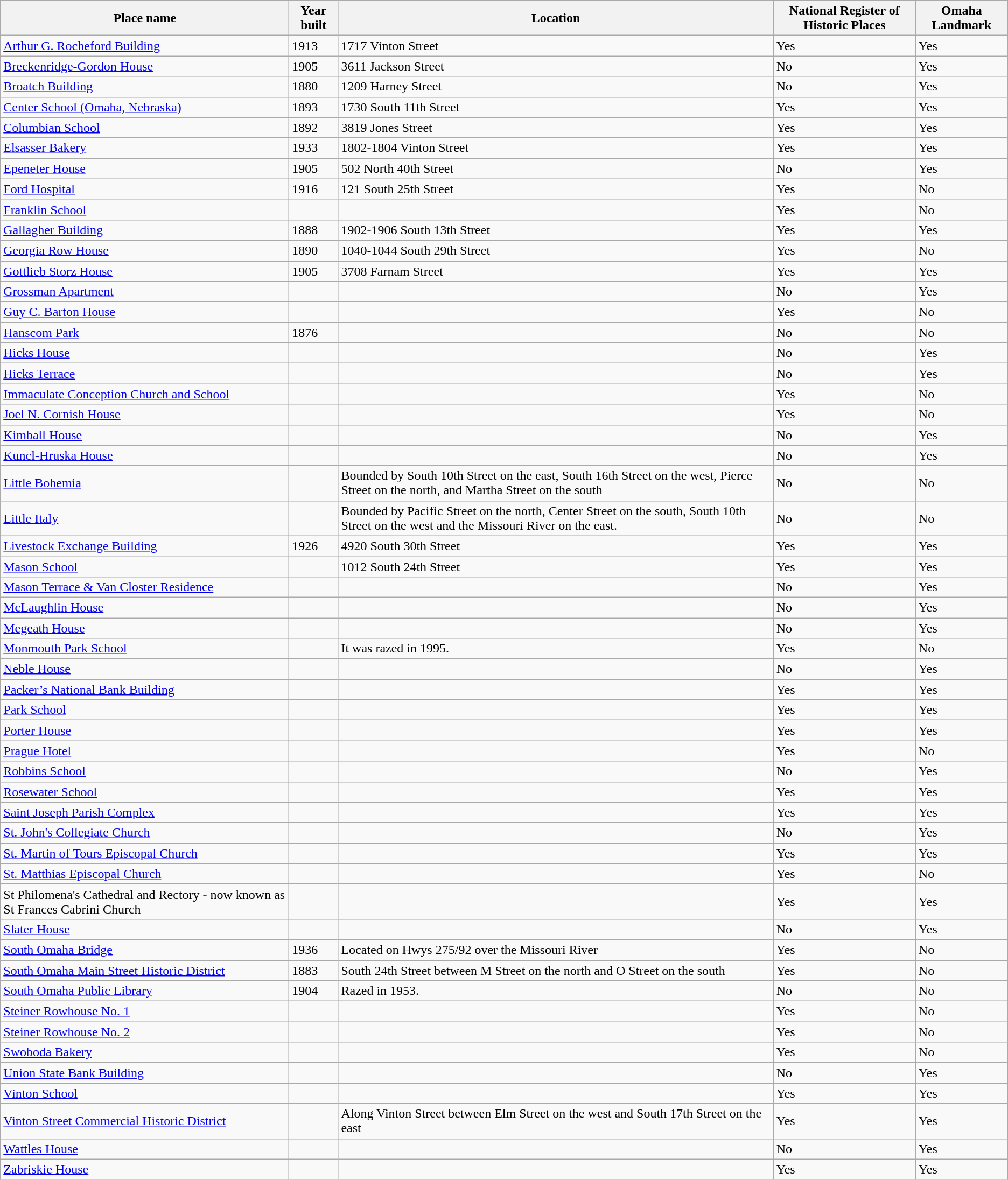<table class="wikitable">
<tr>
<th>Place name</th>
<th>Year built</th>
<th>Location</th>
<th>National Register of Historic Places</th>
<th>Omaha Landmark</th>
</tr>
<tr>
<td><a href='#'>Arthur G. Rocheford Building</a></td>
<td>1913</td>
<td>1717 Vinton Street</td>
<td>Yes</td>
<td>Yes</td>
</tr>
<tr>
<td><a href='#'>Breckenridge-Gordon House</a></td>
<td>1905</td>
<td>3611 Jackson Street</td>
<td>No</td>
<td>Yes</td>
</tr>
<tr>
<td><a href='#'>Broatch Building</a></td>
<td>1880</td>
<td>1209 Harney Street</td>
<td>No</td>
<td>Yes</td>
</tr>
<tr>
<td><a href='#'>Center School (Omaha, Nebraska)</a></td>
<td>1893</td>
<td>1730 South 11th Street</td>
<td>Yes</td>
<td>Yes</td>
</tr>
<tr>
<td><a href='#'>Columbian School</a></td>
<td>1892</td>
<td>3819 Jones Street</td>
<td>Yes</td>
<td>Yes</td>
</tr>
<tr>
<td><a href='#'>Elsasser Bakery</a></td>
<td>1933</td>
<td>1802-1804 Vinton Street</td>
<td>Yes</td>
<td>Yes</td>
</tr>
<tr>
<td><a href='#'>Epeneter House</a></td>
<td>1905</td>
<td>502 North 40th Street</td>
<td>No</td>
<td>Yes</td>
</tr>
<tr>
<td><a href='#'>Ford Hospital</a></td>
<td>1916</td>
<td>121 South 25th Street</td>
<td>Yes</td>
<td>No</td>
</tr>
<tr>
<td><a href='#'>Franklin School</a></td>
<td></td>
<td></td>
<td>Yes</td>
<td>No</td>
</tr>
<tr>
<td><a href='#'>Gallagher Building</a></td>
<td>1888</td>
<td>1902-1906 South 13th Street</td>
<td>Yes</td>
<td>Yes</td>
</tr>
<tr>
<td><a href='#'>Georgia Row House</a></td>
<td>1890</td>
<td>1040-1044 South 29th Street</td>
<td>Yes</td>
<td>No</td>
</tr>
<tr>
<td><a href='#'>Gottlieb Storz House</a></td>
<td>1905</td>
<td>3708 Farnam Street</td>
<td>Yes</td>
<td>Yes</td>
</tr>
<tr>
<td><a href='#'>Grossman Apartment</a></td>
<td></td>
<td></td>
<td>No</td>
<td>Yes</td>
</tr>
<tr>
<td><a href='#'>Guy C. Barton House</a></td>
<td></td>
<td></td>
<td>Yes</td>
<td>No</td>
</tr>
<tr>
<td><a href='#'>Hanscom Park</a></td>
<td>1876</td>
<td></td>
<td>No</td>
<td>No</td>
</tr>
<tr>
<td><a href='#'>Hicks House</a></td>
<td></td>
<td></td>
<td>No</td>
<td>Yes</td>
</tr>
<tr>
<td><a href='#'>Hicks Terrace</a></td>
<td></td>
<td></td>
<td>No</td>
<td>Yes</td>
</tr>
<tr>
<td><a href='#'>Immaculate Conception Church and School</a></td>
<td></td>
<td></td>
<td>Yes</td>
<td>No</td>
</tr>
<tr>
<td><a href='#'>Joel N. Cornish House</a></td>
<td></td>
<td></td>
<td>Yes</td>
<td>No</td>
</tr>
<tr>
<td><a href='#'>Kimball House</a></td>
<td></td>
<td></td>
<td>No</td>
<td>Yes</td>
</tr>
<tr>
<td><a href='#'>Kuncl-Hruska House</a></td>
<td></td>
<td></td>
<td>No</td>
<td>Yes</td>
</tr>
<tr>
<td><a href='#'>Little Bohemia</a></td>
<td></td>
<td>Bounded by South 10th Street on the east, South 16th Street on the west, Pierce Street on the north, and Martha Street on the south</td>
<td>No</td>
<td>No</td>
</tr>
<tr>
<td><a href='#'>Little Italy</a></td>
<td></td>
<td>Bounded by Pacific Street on the north, Center Street on the south, South 10th Street on the west and the Missouri River on the east.</td>
<td>No</td>
<td>No</td>
</tr>
<tr>
<td><a href='#'>Livestock Exchange Building</a></td>
<td>1926</td>
<td>4920 South 30th Street</td>
<td>Yes</td>
<td>Yes</td>
</tr>
<tr>
<td><a href='#'>Mason School</a></td>
<td></td>
<td>1012 South 24th Street</td>
<td>Yes</td>
<td>Yes</td>
</tr>
<tr>
<td><a href='#'>Mason Terrace & Van Closter Residence</a></td>
<td></td>
<td></td>
<td>No</td>
<td>Yes</td>
</tr>
<tr>
<td><a href='#'>McLaughlin House</a></td>
<td></td>
<td></td>
<td>No</td>
<td>Yes</td>
</tr>
<tr>
<td><a href='#'>Megeath House</a></td>
<td></td>
<td></td>
<td>No</td>
<td>Yes</td>
</tr>
<tr>
<td><a href='#'>Monmouth Park School</a></td>
<td></td>
<td>It was razed in 1995.</td>
<td>Yes</td>
<td>No</td>
</tr>
<tr>
<td><a href='#'>Neble House</a></td>
<td></td>
<td></td>
<td>No</td>
<td>Yes</td>
</tr>
<tr>
<td><a href='#'>Packer’s National Bank Building</a></td>
<td></td>
<td></td>
<td>Yes</td>
<td>Yes</td>
</tr>
<tr>
<td><a href='#'>Park School</a></td>
<td></td>
<td></td>
<td>Yes</td>
<td>Yes</td>
</tr>
<tr>
<td><a href='#'>Porter House</a></td>
<td></td>
<td></td>
<td>Yes</td>
<td>Yes</td>
</tr>
<tr>
<td><a href='#'>Prague Hotel</a></td>
<td></td>
<td></td>
<td>Yes</td>
<td>No</td>
</tr>
<tr>
<td><a href='#'>Robbins School</a></td>
<td></td>
<td></td>
<td>No</td>
<td>Yes</td>
</tr>
<tr>
<td><a href='#'>Rosewater School</a></td>
<td></td>
<td></td>
<td>Yes</td>
<td>Yes</td>
</tr>
<tr>
<td><a href='#'>Saint Joseph Parish Complex</a></td>
<td></td>
<td></td>
<td>Yes</td>
<td>Yes</td>
</tr>
<tr>
<td><a href='#'>St. John's Collegiate Church</a></td>
<td></td>
<td></td>
<td>No</td>
<td>Yes</td>
</tr>
<tr>
<td><a href='#'>St. Martin of Tours Episcopal Church</a></td>
<td></td>
<td></td>
<td>Yes</td>
<td>Yes</td>
</tr>
<tr>
<td><a href='#'>St. Matthias Episcopal Church</a></td>
<td></td>
<td></td>
<td>Yes</td>
<td>No</td>
</tr>
<tr>
<td>St Philomena's Cathedral and Rectory - now known as St Frances Cabrini Church</td>
<td></td>
<td></td>
<td>Yes</td>
<td>Yes</td>
</tr>
<tr>
<td><a href='#'>Slater House</a></td>
<td></td>
<td></td>
<td>No</td>
<td>Yes</td>
</tr>
<tr>
<td><a href='#'>South Omaha Bridge</a></td>
<td>1936</td>
<td>Located on Hwys 275/92 over the Missouri River</td>
<td>Yes</td>
<td>No</td>
</tr>
<tr>
<td><a href='#'>South Omaha Main Street Historic District</a></td>
<td>1883</td>
<td>South 24th Street between M Street on the north and O Street on the south</td>
<td>Yes</td>
<td>No</td>
</tr>
<tr>
<td><a href='#'>South Omaha Public Library</a></td>
<td>1904</td>
<td>Razed in 1953.</td>
<td>No</td>
<td>No</td>
</tr>
<tr>
<td><a href='#'>Steiner Rowhouse No. 1</a></td>
<td></td>
<td></td>
<td>Yes</td>
<td>No</td>
</tr>
<tr>
<td><a href='#'>Steiner Rowhouse No. 2</a></td>
<td></td>
<td></td>
<td>Yes</td>
<td>No</td>
</tr>
<tr>
<td><a href='#'>Swoboda Bakery</a></td>
<td></td>
<td></td>
<td>Yes</td>
<td>No</td>
</tr>
<tr>
<td><a href='#'>Union State Bank Building</a></td>
<td></td>
<td></td>
<td>No</td>
<td>Yes</td>
</tr>
<tr>
<td><a href='#'>Vinton School</a></td>
<td></td>
<td></td>
<td>Yes</td>
<td>Yes</td>
</tr>
<tr>
<td><a href='#'>Vinton Street Commercial Historic District</a></td>
<td></td>
<td>Along Vinton Street between Elm Street on the west and South 17th Street on the east</td>
<td>Yes</td>
<td>Yes</td>
</tr>
<tr>
<td><a href='#'>Wattles House</a></td>
<td></td>
<td></td>
<td>No</td>
<td>Yes</td>
</tr>
<tr>
<td><a href='#'>Zabriskie House</a></td>
<td></td>
<td></td>
<td>Yes</td>
<td>Yes</td>
</tr>
</table>
